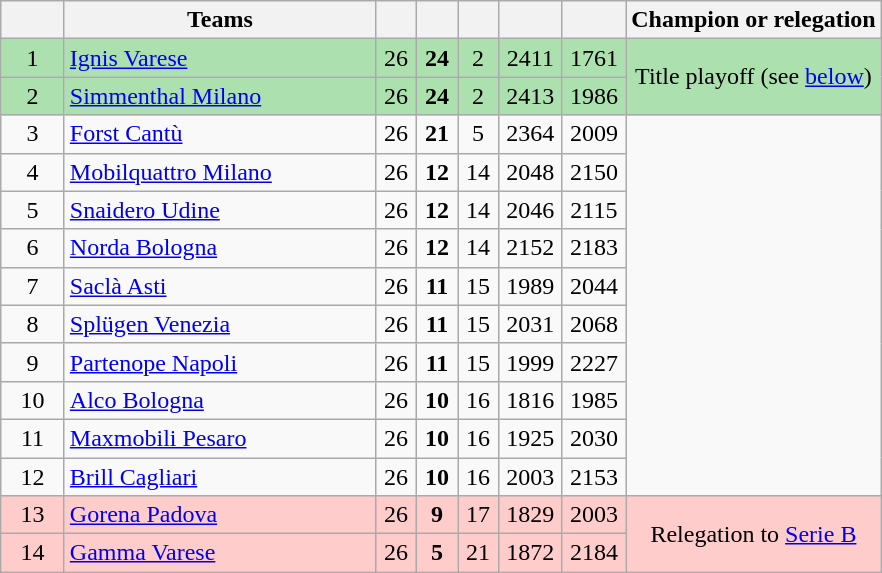<table class="wikitable" style="text-align: center;">
<tr>
<th width=35></th>
<th width=200>Teams</th>
<th width=20></th>
<th width=20></th>
<th width=20></th>
<th width=35></th>
<th width=35></th>
<th>Champion or relegation</th>
</tr>
<tr bgcolor=ACE1AF>
<td>1 </td>
<td align="left"><a href='#'>Ignis Varese</a></td>
<td>26</td>
<td><strong>24</strong></td>
<td>2</td>
<td>2411</td>
<td>1761</td>
<td rowspan=2 align="center">Title playoff (see <a href='#'>below</a>)</td>
</tr>
<tr bgcolor=ACE1AF>
<td>2 </td>
<td align="left"><a href='#'>Simmenthal Milano</a></td>
<td>26</td>
<td><strong>24</strong></td>
<td>2</td>
<td>2413</td>
<td>1986</td>
</tr>
<tr>
<td>3</td>
<td align="left"><a href='#'>Forst Cantù</a></td>
<td>26</td>
<td><strong>21</strong></td>
<td>5</td>
<td>2364</td>
<td>2009</td>
</tr>
<tr>
<td>4 </td>
<td align="left"><a href='#'>Mobilquattro Milano</a></td>
<td>26</td>
<td><strong>12</strong></td>
<td>14</td>
<td>2048</td>
<td>2150</td>
</tr>
<tr>
<td>5 </td>
<td align="left"><a href='#'>Snaidero Udine</a></td>
<td>26</td>
<td><strong>12</strong></td>
<td>14</td>
<td>2046</td>
<td>2115</td>
</tr>
<tr>
<td>6 </td>
<td align="left"><a href='#'>Norda Bologna</a></td>
<td>26</td>
<td><strong>12</strong></td>
<td>14</td>
<td>2152</td>
<td>2183</td>
</tr>
<tr>
<td>7 </td>
<td align="left"><a href='#'>Saclà Asti</a></td>
<td>26</td>
<td><strong>11</strong></td>
<td>15</td>
<td>1989</td>
<td>2044</td>
</tr>
<tr>
<td>8 </td>
<td align="left"><a href='#'>Splügen Venezia</a></td>
<td>26</td>
<td><strong>11</strong></td>
<td>15</td>
<td>2031</td>
<td>2068</td>
</tr>
<tr>
<td>9 </td>
<td align="left"><a href='#'>Partenope Napoli</a></td>
<td>26</td>
<td><strong>11</strong></td>
<td>15</td>
<td>1999</td>
<td>2227</td>
</tr>
<tr>
<td>10 </td>
<td align="left"><a href='#'>Alco Bologna</a></td>
<td>26</td>
<td><strong>10</strong></td>
<td>16</td>
<td>1816</td>
<td>1985</td>
</tr>
<tr>
<td>11 </td>
<td align="left"><a href='#'>Maxmobili Pesaro</a></td>
<td>26</td>
<td><strong>10</strong></td>
<td>16</td>
<td>1925</td>
<td>2030</td>
</tr>
<tr>
<td>12 </td>
<td align="left"><a href='#'>Brill Cagliari</a></td>
<td>26</td>
<td><strong>10</strong></td>
<td>16</td>
<td>2003</td>
<td>2153</td>
</tr>
<tr bgcolor=FFCCCC>
<td>13</td>
<td align="left"><a href='#'>Gorena Padova</a></td>
<td>26</td>
<td><strong>9</strong></td>
<td>17</td>
<td>1829</td>
<td>2003</td>
<td rowspan=2 align="center">Relegation to <a href='#'>Serie B</a></td>
</tr>
<tr bgcolor=FFCCCC>
<td>14</td>
<td align="left"><a href='#'>Gamma Varese</a></td>
<td>26</td>
<td><strong>5</strong></td>
<td>21</td>
<td>1872</td>
<td>2184</td>
</tr>
</table>
